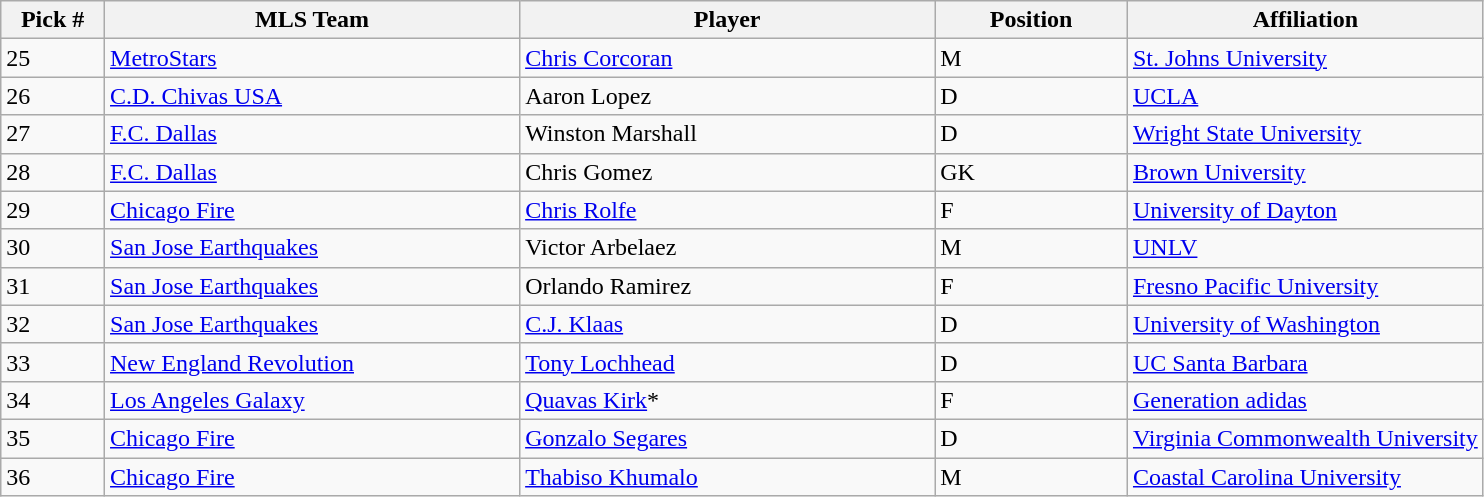<table class="wikitable sortable">
<tr>
<th width=7%>Pick #</th>
<th width=28%>MLS Team</th>
<th width=28%>Player</th>
<th width=13%>Position</th>
<th>Affiliation</th>
</tr>
<tr>
<td>25</td>
<td><a href='#'>MetroStars</a></td>
<td> <a href='#'>Chris Corcoran</a></td>
<td>M</td>
<td><a href='#'>St. Johns University</a></td>
</tr>
<tr>
<td>26</td>
<td><a href='#'>C.D. Chivas USA</a></td>
<td> Aaron Lopez</td>
<td>D</td>
<td><a href='#'>UCLA</a></td>
</tr>
<tr>
<td>27</td>
<td><a href='#'>F.C. Dallas</a></td>
<td> Winston Marshall</td>
<td>D</td>
<td><a href='#'>Wright State University</a></td>
</tr>
<tr>
<td>28</td>
<td><a href='#'>F.C. Dallas</a></td>
<td> Chris Gomez</td>
<td>GK</td>
<td><a href='#'>Brown University</a></td>
</tr>
<tr>
<td>29</td>
<td><a href='#'>Chicago Fire</a></td>
<td> <a href='#'>Chris Rolfe</a></td>
<td>F</td>
<td><a href='#'>University of Dayton</a></td>
</tr>
<tr>
<td>30</td>
<td><a href='#'>San Jose Earthquakes</a></td>
<td> Victor Arbelaez</td>
<td>M</td>
<td><a href='#'>UNLV</a></td>
</tr>
<tr>
<td>31</td>
<td><a href='#'>San Jose Earthquakes</a></td>
<td> Orlando Ramirez</td>
<td>F</td>
<td><a href='#'>Fresno Pacific University</a></td>
</tr>
<tr>
<td>32</td>
<td><a href='#'>San Jose Earthquakes</a></td>
<td> <a href='#'>C.J. Klaas</a></td>
<td>D</td>
<td><a href='#'>University of Washington</a></td>
</tr>
<tr>
<td>33</td>
<td><a href='#'>New England Revolution</a></td>
<td>  <a href='#'>Tony Lochhead</a></td>
<td>D</td>
<td><a href='#'>UC Santa Barbara</a></td>
</tr>
<tr>
<td>34</td>
<td><a href='#'>Los Angeles Galaxy</a></td>
<td> <a href='#'>Quavas Kirk</a>*</td>
<td>F</td>
<td><a href='#'>Generation adidas</a></td>
</tr>
<tr>
<td>35</td>
<td><a href='#'>Chicago Fire</a></td>
<td> <a href='#'>Gonzalo Segares</a></td>
<td>D</td>
<td><a href='#'>Virginia Commonwealth University</a></td>
</tr>
<tr>
<td>36</td>
<td><a href='#'>Chicago Fire</a></td>
<td> <a href='#'>Thabiso Khumalo</a></td>
<td>M</td>
<td><a href='#'>Coastal Carolina University</a></td>
</tr>
</table>
